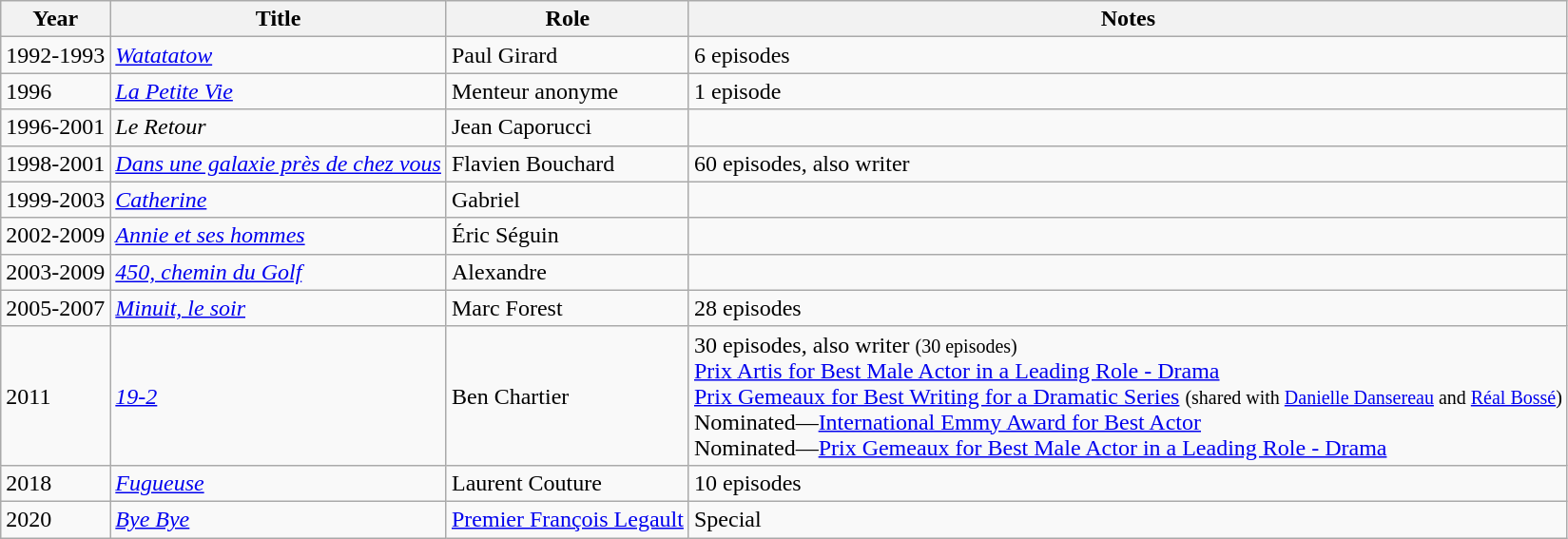<table class="wikitable sortable">
<tr>
<th>Year</th>
<th>Title</th>
<th>Role</th>
<th class="unsortable">Notes</th>
</tr>
<tr>
<td>1992-1993</td>
<td><em><a href='#'>Watatatow</a></em></td>
<td>Paul Girard</td>
<td>6 episodes</td>
</tr>
<tr>
<td>1996</td>
<td><em><a href='#'>La Petite Vie</a></em></td>
<td>Menteur anonyme</td>
<td>1 episode</td>
</tr>
<tr>
<td>1996-2001</td>
<td><em>Le Retour</em></td>
<td>Jean Caporucci</td>
<td></td>
</tr>
<tr>
<td>1998-2001</td>
<td><em><a href='#'>Dans une galaxie près de chez vous</a></em></td>
<td>Flavien Bouchard</td>
<td>60 episodes, also writer</td>
</tr>
<tr>
<td>1999-2003</td>
<td><em><a href='#'>Catherine</a></em></td>
<td>Gabriel</td>
<td></td>
</tr>
<tr>
<td>2002-2009</td>
<td><em><a href='#'>Annie et ses hommes</a></em></td>
<td>Éric Séguin</td>
<td></td>
</tr>
<tr>
<td>2003-2009</td>
<td><em><a href='#'>450, chemin du Golf</a></em></td>
<td>Alexandre</td>
<td></td>
</tr>
<tr>
<td>2005-2007</td>
<td><em><a href='#'>Minuit, le soir</a></em></td>
<td>Marc Forest</td>
<td>28 episodes</td>
</tr>
<tr>
<td>2011</td>
<td><em><a href='#'>19-2</a></em></td>
<td>Ben Chartier</td>
<td>30 episodes, also writer <small>(30 episodes)</small><br><a href='#'>Prix Artis for Best Male Actor in a Leading Role - Drama</a><br><a href='#'>Prix Gemeaux for Best Writing for a Dramatic Series</a> <small>(shared with <a href='#'>Danielle Dansereau</a> and <a href='#'>Réal Bossé</a>)</small><br>Nominated—<a href='#'>International Emmy Award for Best Actor</a><br>Nominated—<a href='#'>Prix Gemeaux for Best Male Actor in a Leading Role - Drama</a></td>
</tr>
<tr>
<td>2018</td>
<td><em><a href='#'>Fugueuse</a></em></td>
<td>Laurent Couture</td>
<td>10 episodes</td>
</tr>
<tr>
<td>2020</td>
<td><em><a href='#'>Bye Bye</a></em></td>
<td><a href='#'>Premier François Legault</a></td>
<td>Special</td>
</tr>
</table>
